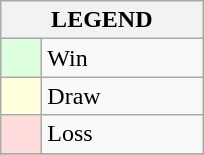<table class="wikitable">
<tr>
<th colspan="2">LEGEND</th>
</tr>
<tr>
<td style="background:#ddffdd;" width=20> </td>
<td width=100>Win</td>
</tr>
<tr>
<td style="background:#ffffdd"  width=20> </td>
<td width=100>Draw</td>
</tr>
<tr>
<td style="background:#ffdddd;" width=20> </td>
<td width=100>Loss</td>
</tr>
<tr>
</tr>
</table>
